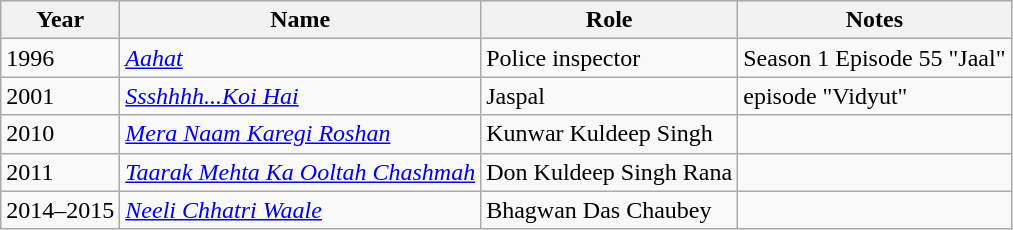<table class="wikitable">
<tr>
<th>Year</th>
<th>Name</th>
<th>Role</th>
<th>Notes</th>
</tr>
<tr>
<td>1996</td>
<td><em><a href='#'>Aahat</a></em></td>
<td>Police inspector</td>
<td>Season 1 Episode 55 "Jaal"</td>
</tr>
<tr>
<td>2001</td>
<td><em><a href='#'>Ssshhhh...Koi Hai</a></em></td>
<td>Jaspal</td>
<td>episode "Vidyut"</td>
</tr>
<tr>
<td>2010</td>
<td><em><a href='#'>Mera Naam Karegi Roshan</a></em></td>
<td>Kunwar Kuldeep Singh</td>
<td></td>
</tr>
<tr>
<td>2011</td>
<td><em><a href='#'>Taarak Mehta Ka Ooltah Chashmah</a></em></td>
<td>Don Kuldeep Singh Rana</td>
<td></td>
</tr>
<tr>
<td>2014–2015</td>
<td><em><a href='#'>Neeli Chhatri Waale</a></em></td>
<td>Bhagwan Das Chaubey</td>
<td></td>
</tr>
</table>
